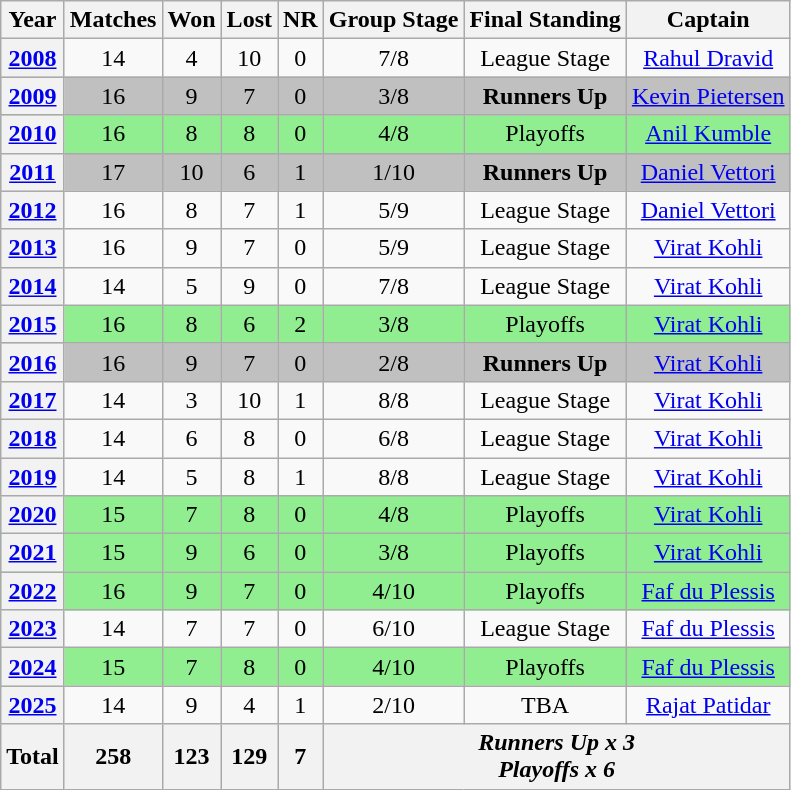<table class="wikitable" style="text-align: center;">
<tr>
<th>Year</th>
<th>Matches</th>
<th>Won</th>
<th>Lost</th>
<th>NR</th>
<th>Group Stage</th>
<th>Final Standing</th>
<th>Captain</th>
</tr>
<tr>
<th><a href='#'>2008</a></th>
<td>14</td>
<td>4</td>
<td>10</td>
<td>0</td>
<td>7/8</td>
<td>League Stage</td>
<td><a href='#'>Rahul Dravid</a></td>
</tr>
<tr bgcolor=silver>
<th><a href='#'>2009</a></th>
<td>16</td>
<td>9</td>
<td>7</td>
<td>0</td>
<td>3/8</td>
<td><strong>Runners Up</strong></td>
<td><a href='#'>Kevin Pietersen</a></td>
</tr>
<tr bgcolor=lightgreen>
<th><a href='#'>2010</a></th>
<td>16</td>
<td>8</td>
<td>8</td>
<td>0</td>
<td>4/8</td>
<td>Playoffs</td>
<td><a href='#'>Anil Kumble</a></td>
</tr>
<tr bgcolor=silver>
<th><a href='#'>2011</a></th>
<td>17</td>
<td>10</td>
<td>6</td>
<td>1</td>
<td>1/10</td>
<td><strong>Runners Up</strong></td>
<td><a href='#'>Daniel Vettori</a></td>
</tr>
<tr>
<th><a href='#'>2012</a></th>
<td>16</td>
<td>8</td>
<td>7</td>
<td>1</td>
<td>5/9</td>
<td>League Stage</td>
<td><a href='#'>Daniel Vettori</a></td>
</tr>
<tr>
<th><a href='#'>2013</a></th>
<td>16</td>
<td>9</td>
<td>7</td>
<td>0</td>
<td>5/9</td>
<td>League Stage</td>
<td><a href='#'>Virat Kohli</a></td>
</tr>
<tr>
<th><a href='#'>2014</a></th>
<td>14</td>
<td>5</td>
<td>9</td>
<td>0</td>
<td>7/8</td>
<td>League Stage</td>
<td><a href='#'>Virat Kohli</a></td>
</tr>
<tr bgcolor=lightgreen>
<th><a href='#'>2015</a></th>
<td>16</td>
<td>8</td>
<td>6</td>
<td>2</td>
<td>3/8</td>
<td>Playoffs</td>
<td><a href='#'>Virat Kohli</a></td>
</tr>
<tr bgcolor=silver>
<th><a href='#'>2016</a></th>
<td>16</td>
<td>9</td>
<td>7</td>
<td>0</td>
<td>2/8</td>
<td><strong>Runners Up</strong></td>
<td><a href='#'>Virat Kohli</a></td>
</tr>
<tr>
<th><a href='#'>2017</a></th>
<td>14</td>
<td>3</td>
<td>10</td>
<td>1</td>
<td>8/8</td>
<td>League Stage</td>
<td><a href='#'>Virat Kohli</a></td>
</tr>
<tr>
<th><a href='#'>2018</a></th>
<td>14</td>
<td>6</td>
<td>8</td>
<td>0</td>
<td>6/8</td>
<td>League Stage</td>
<td><a href='#'>Virat Kohli</a></td>
</tr>
<tr>
<th><a href='#'>2019</a></th>
<td>14</td>
<td>5</td>
<td>8</td>
<td>1</td>
<td>8/8</td>
<td>League Stage</td>
<td><a href='#'>Virat Kohli</a></td>
</tr>
<tr bgcolor=lightgreen>
<th><a href='#'>2020</a></th>
<td>15</td>
<td>7</td>
<td>8</td>
<td>0</td>
<td>4/8</td>
<td>Playoffs</td>
<td><a href='#'>Virat Kohli</a></td>
</tr>
<tr bgcolor=lightgreen>
<th><strong><a href='#'>2021</a></strong></th>
<td>15</td>
<td>9</td>
<td>6</td>
<td>0</td>
<td>3/8</td>
<td>Playoffs</td>
<td><a href='#'>Virat Kohli</a></td>
</tr>
<tr bgcolor=lightgreen>
<th><a href='#'>2022</a></th>
<td>16</td>
<td>9</td>
<td>7</td>
<td>0</td>
<td>4/10</td>
<td>Playoffs</td>
<td><a href='#'>Faf du Plessis</a></td>
</tr>
<tr>
<th><a href='#'>2023</a></th>
<td>14</td>
<td>7</td>
<td>7</td>
<td>0</td>
<td>6/10</td>
<td>League Stage</td>
<td><a href='#'>Faf du Plessis</a></td>
</tr>
<tr bgcolor=lightgreen>
<th><a href='#'>2024</a></th>
<td>15</td>
<td>7</td>
<td>8</td>
<td>0</td>
<td>4/10</td>
<td>Playoffs</td>
<td><a href='#'>Faf du Plessis</a></td>
</tr>
<tr>
<th><strong><a href='#'>2025</a></strong></th>
<td>14</td>
<td>9</td>
<td>4</td>
<td>1</td>
<td>2/10</td>
<td>TBA</td>
<td><a href='#'>Rajat Patidar</a></td>
</tr>
<tr>
<th>Total</th>
<th>258</th>
<th>123</th>
<th>129</th>
<th>7</th>
<th colspan=4><em>Runners Up x 3<br>Playoffs x 6</em></th>
</tr>
</table>
